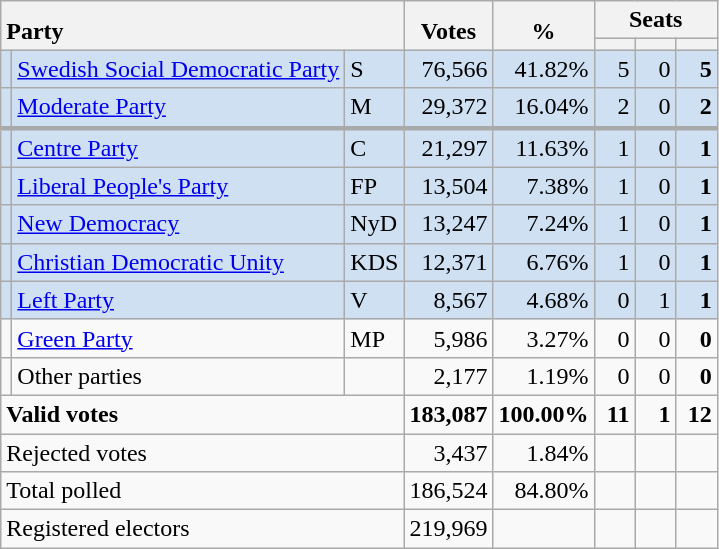<table class="wikitable" border="1" style="text-align:right;">
<tr>
<th style="text-align:left;" valign=bottom rowspan=2 colspan=3>Party</th>
<th align=center valign=bottom rowspan=2 width="50">Votes</th>
<th align=center valign=bottom rowspan=2 width="50">%</th>
<th colspan=3>Seats</th>
</tr>
<tr>
<th align=center valign=bottom width="20"><small></small></th>
<th align=center valign=bottom width="20"><small><a href='#'></a></small></th>
<th align=center valign=bottom width="20"><small></small></th>
</tr>
<tr style="background:#CEE0F2;">
<td></td>
<td align=left style="white-space: nowrap;"><a href='#'>Swedish Social Democratic Party</a></td>
<td align=left>S</td>
<td>76,566</td>
<td>41.82%</td>
<td>5</td>
<td>0</td>
<td><strong>5</strong></td>
</tr>
<tr style="background:#CEE0F2;">
<td></td>
<td align=left><a href='#'>Moderate Party</a></td>
<td align=left>M</td>
<td>29,372</td>
<td>16.04%</td>
<td>2</td>
<td>0</td>
<td><strong>2</strong></td>
</tr>
<tr style="background:#CEE0F2; border-top:3px solid darkgray;">
<td></td>
<td align=left><a href='#'>Centre Party</a></td>
<td align=left>C</td>
<td>21,297</td>
<td>11.63%</td>
<td>1</td>
<td>0</td>
<td><strong>1</strong></td>
</tr>
<tr style="background:#CEE0F2;">
<td></td>
<td align=left><a href='#'>Liberal People's Party</a></td>
<td align=left>FP</td>
<td>13,504</td>
<td>7.38%</td>
<td>1</td>
<td>0</td>
<td><strong>1</strong></td>
</tr>
<tr style="background:#CEE0F2;">
<td></td>
<td align=left><a href='#'>New Democracy</a></td>
<td align=left>NyD</td>
<td>13,247</td>
<td>7.24%</td>
<td>1</td>
<td>0</td>
<td><strong>1</strong></td>
</tr>
<tr style="background:#CEE0F2;">
<td></td>
<td align=left><a href='#'>Christian Democratic Unity</a></td>
<td align=left>KDS</td>
<td>12,371</td>
<td>6.76%</td>
<td>1</td>
<td>0</td>
<td><strong>1</strong></td>
</tr>
<tr style="background:#CEE0F2;">
<td></td>
<td align=left><a href='#'>Left Party</a></td>
<td align=left>V</td>
<td>8,567</td>
<td>4.68%</td>
<td>0</td>
<td>1</td>
<td><strong>1</strong></td>
</tr>
<tr>
<td></td>
<td align=left><a href='#'>Green Party</a></td>
<td align=left>MP</td>
<td>5,986</td>
<td>3.27%</td>
<td>0</td>
<td>0</td>
<td><strong>0</strong></td>
</tr>
<tr>
<td></td>
<td align=left>Other parties</td>
<td></td>
<td>2,177</td>
<td>1.19%</td>
<td>0</td>
<td>0</td>
<td><strong>0</strong></td>
</tr>
<tr style="font-weight:bold">
<td align=left colspan=3>Valid votes</td>
<td>183,087</td>
<td>100.00%</td>
<td>11</td>
<td>1</td>
<td>12</td>
</tr>
<tr>
<td align=left colspan=3>Rejected votes</td>
<td>3,437</td>
<td>1.84%</td>
<td></td>
<td></td>
<td></td>
</tr>
<tr>
<td align=left colspan=3>Total polled</td>
<td>186,524</td>
<td>84.80%</td>
<td></td>
<td></td>
<td></td>
</tr>
<tr>
<td align=left colspan=3>Registered electors</td>
<td>219,969</td>
<td></td>
<td></td>
<td></td>
<td></td>
</tr>
</table>
